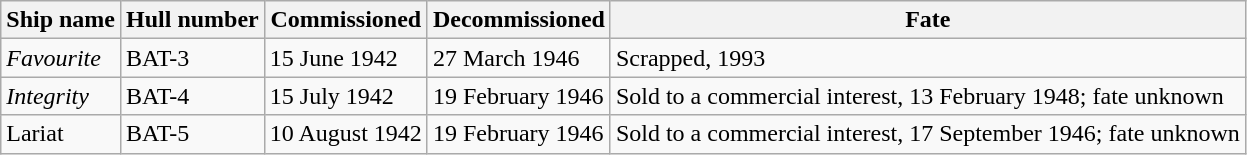<table class="wikitable sortable">
<tr>
<th>Ship name</th>
<th>Hull number</th>
<th>Commissioned</th>
<th>Decommissioned</th>
<th>Fate</th>
</tr>
<tr>
<td><em>Favourite</em></td>
<td>BAT-3</td>
<td>15 June 1942</td>
<td>27 March 1946</td>
<td>Scrapped, 1993</td>
</tr>
<tr>
<td><em>Integrity</td>
<td>BAT-4</td>
<td>15 July 1942</td>
<td>19 February 1946</td>
<td>Sold to a commercial interest, 13 February 1948; fate unknown</td>
</tr>
<tr>
<td></em>Lariat<em></td>
<td>BAT-5</td>
<td>10 August 1942</td>
<td>19 February 1946</td>
<td>Sold to a commercial interest, 17 September 1946; fate unknown</td>
</tr>
</table>
